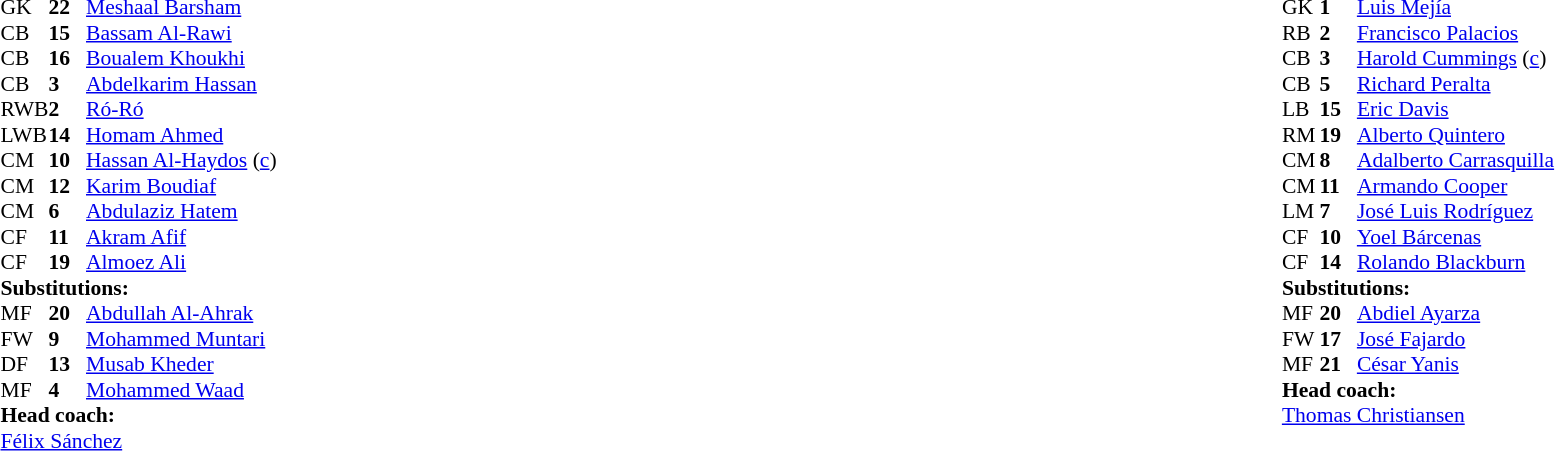<table width="100%">
<tr>
<td valign="top" width="40%"><br><table style="font-size:90%" cellspacing="0" cellpadding="0">
<tr>
<th width=25></th>
<th width=25></th>
</tr>
<tr>
<td>GK</td>
<td><strong>22</strong></td>
<td><a href='#'>Meshaal Barsham</a></td>
</tr>
<tr>
<td>CB</td>
<td><strong>15</strong></td>
<td><a href='#'>Bassam Al-Rawi</a></td>
</tr>
<tr>
<td>CB</td>
<td><strong>16</strong></td>
<td><a href='#'>Boualem Khoukhi</a></td>
</tr>
<tr>
<td>CB</td>
<td><strong>3</strong></td>
<td><a href='#'>Abdelkarim Hassan</a></td>
</tr>
<tr>
<td>RWB</td>
<td><strong>2</strong></td>
<td><a href='#'>Ró-Ró</a></td>
<td></td>
<td></td>
</tr>
<tr>
<td>LWB</td>
<td><strong>14</strong></td>
<td><a href='#'>Homam Ahmed</a></td>
</tr>
<tr>
<td>CM</td>
<td><strong>10</strong></td>
<td><a href='#'>Hassan Al-Haydos</a> (<a href='#'>c</a>)</td>
<td></td>
<td></td>
</tr>
<tr>
<td>CM</td>
<td><strong>12</strong></td>
<td><a href='#'>Karim Boudiaf</a></td>
</tr>
<tr>
<td>CM</td>
<td><strong>6</strong></td>
<td><a href='#'>Abdulaziz Hatem</a></td>
<td></td>
<td></td>
</tr>
<tr>
<td>CF</td>
<td><strong>11</strong></td>
<td><a href='#'>Akram Afif</a></td>
<td></td>
</tr>
<tr>
<td>CF</td>
<td><strong>19</strong></td>
<td><a href='#'>Almoez Ali</a></td>
<td></td>
<td></td>
</tr>
<tr>
<td colspan=3><strong>Substitutions:</strong></td>
</tr>
<tr>
<td>MF</td>
<td><strong>20</strong></td>
<td><a href='#'>Abdullah Al-Ahrak</a></td>
<td></td>
<td></td>
</tr>
<tr>
<td>FW</td>
<td><strong>9</strong></td>
<td><a href='#'>Mohammed Muntari</a></td>
<td></td>
<td></td>
</tr>
<tr>
<td>DF</td>
<td><strong>13</strong></td>
<td><a href='#'>Musab Kheder</a></td>
<td></td>
<td></td>
</tr>
<tr>
<td>MF</td>
<td><strong>4</strong></td>
<td><a href='#'>Mohammed Waad</a></td>
<td></td>
<td></td>
</tr>
<tr>
<td colspan=3><strong>Head coach:</strong></td>
</tr>
<tr>
<td colspan=3> <a href='#'>Félix Sánchez</a></td>
</tr>
</table>
</td>
<td valign="top"></td>
<td valign="top" width="50%"><br><table style="font-size:90%; margin:auto" cellspacing="0" cellpadding="0">
<tr>
<th width=25></th>
<th width=25></th>
</tr>
<tr>
<td>GK</td>
<td><strong>1</strong></td>
<td><a href='#'>Luis Mejía</a></td>
</tr>
<tr>
<td>RB</td>
<td><strong>2</strong></td>
<td><a href='#'>Francisco Palacios</a></td>
</tr>
<tr>
<td>CB</td>
<td><strong>3</strong></td>
<td><a href='#'>Harold Cummings</a> (<a href='#'>c</a>)</td>
</tr>
<tr>
<td>CB</td>
<td><strong>5</strong></td>
<td><a href='#'>Richard Peralta</a></td>
</tr>
<tr>
<td>LB</td>
<td><strong>15</strong></td>
<td><a href='#'>Eric Davis</a></td>
</tr>
<tr>
<td>RM</td>
<td><strong>19</strong></td>
<td><a href='#'>Alberto Quintero</a></td>
</tr>
<tr>
<td>CM</td>
<td><strong>8</strong></td>
<td><a href='#'>Adalberto Carrasquilla</a></td>
</tr>
<tr>
<td>CM</td>
<td><strong>11</strong></td>
<td><a href='#'>Armando Cooper</a></td>
<td></td>
<td></td>
</tr>
<tr>
<td>LM</td>
<td><strong>7</strong></td>
<td><a href='#'>José Luis Rodríguez</a></td>
<td></td>
<td></td>
</tr>
<tr>
<td>CF</td>
<td><strong>10</strong></td>
<td><a href='#'>Yoel Bárcenas</a></td>
</tr>
<tr>
<td>CF</td>
<td><strong>14</strong></td>
<td><a href='#'>Rolando Blackburn</a></td>
<td></td>
<td></td>
</tr>
<tr>
<td colspan=3><strong>Substitutions:</strong></td>
</tr>
<tr>
<td>MF</td>
<td><strong>20</strong></td>
<td><a href='#'>Abdiel Ayarza</a></td>
<td></td>
<td></td>
</tr>
<tr>
<td>FW</td>
<td><strong>17</strong></td>
<td><a href='#'>José Fajardo</a></td>
<td></td>
<td></td>
</tr>
<tr>
<td>MF</td>
<td><strong>21</strong></td>
<td><a href='#'>César Yanis</a></td>
<td></td>
<td></td>
</tr>
<tr>
<td colspan=3><strong>Head coach:</strong></td>
</tr>
<tr>
<td colspan=3> <a href='#'>Thomas Christiansen</a></td>
</tr>
</table>
</td>
</tr>
</table>
